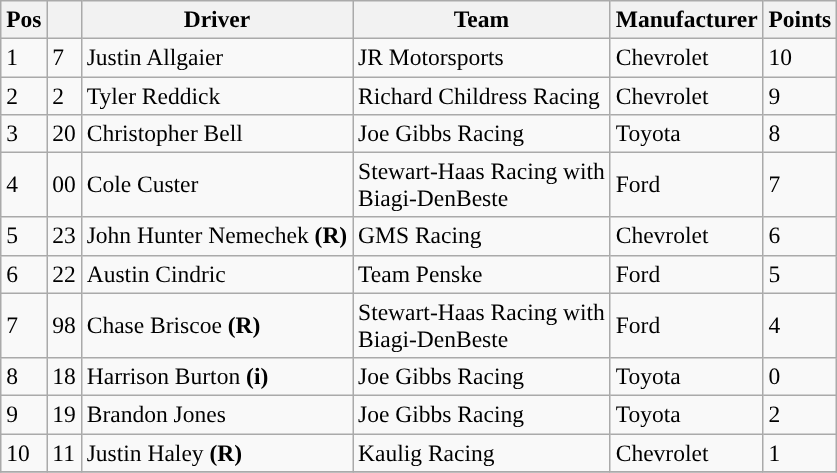<table class="wikitable" style="font-size:98%">
<tr>
<th>Pos</th>
<th></th>
<th>Driver</th>
<th>Team</th>
<th>Manufacturer</th>
<th>Points</th>
</tr>
<tr>
<td>1</td>
<td>7</td>
<td>Justin Allgaier</td>
<td>JR Motorsports</td>
<td>Chevrolet</td>
<td>10</td>
</tr>
<tr>
<td>2</td>
<td>2</td>
<td>Tyler Reddick</td>
<td>Richard Childress Racing</td>
<td>Chevrolet</td>
<td>9</td>
</tr>
<tr>
<td>3</td>
<td>20</td>
<td>Christopher Bell</td>
<td>Joe Gibbs Racing</td>
<td>Toyota</td>
<td>8</td>
</tr>
<tr>
<td>4</td>
<td>00</td>
<td>Cole Custer</td>
<td>Stewart-Haas Racing with<br>Biagi-DenBeste</td>
<td>Ford</td>
<td>7</td>
</tr>
<tr>
<td>5</td>
<td>23</td>
<td>John Hunter Nemechek <strong>(R)</strong></td>
<td>GMS Racing</td>
<td>Chevrolet</td>
<td>6</td>
</tr>
<tr>
<td>6</td>
<td>22</td>
<td>Austin Cindric</td>
<td>Team Penske</td>
<td>Ford</td>
<td>5</td>
</tr>
<tr>
<td>7</td>
<td>98</td>
<td>Chase Briscoe <strong>(R)</strong></td>
<td>Stewart-Haas Racing with<br>Biagi-DenBeste</td>
<td>Ford</td>
<td>4</td>
</tr>
<tr>
<td>8</td>
<td>18</td>
<td>Harrison Burton <strong>(i)</strong></td>
<td>Joe Gibbs Racing</td>
<td>Toyota</td>
<td>0</td>
</tr>
<tr>
<td>9</td>
<td>19</td>
<td>Brandon Jones</td>
<td>Joe Gibbs Racing</td>
<td>Toyota</td>
<td>2</td>
</tr>
<tr>
<td>10</td>
<td>11</td>
<td>Justin Haley <strong>(R)</strong></td>
<td>Kaulig Racing</td>
<td>Chevrolet</td>
<td>1</td>
</tr>
<tr>
</tr>
</table>
